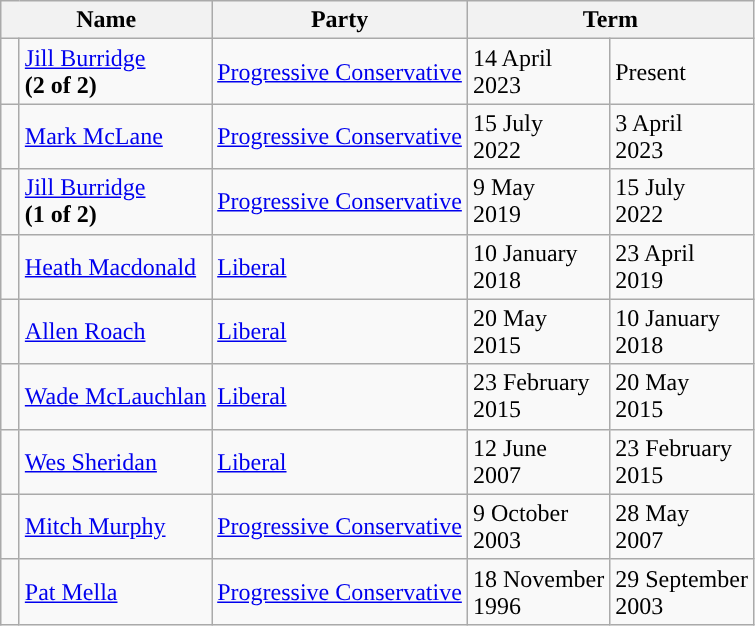<table class="wikitable">
<tr>
<th colspan="2">Name</th>
<th>Party</th>
<th colspan="2">Term</th>
</tr>
<tr>
<td width="5px" style="color:inherit;background:"></td>
<td><a href='#'>Jill Burridge</a><br><strong>(2 of 2)</strong></td>
<td><a href='#'>Progressive Conservative</a></td>
<td>14 April<br>2023</td>
<td>Present</td>
</tr>
<tr>
<td width="5px" style="color:inherit;background:"></td>
<td><a href='#'>Mark McLane</a></td>
<td><a href='#'>Progressive Conservative</a></td>
<td>15 July<br>2022</td>
<td>3 April<br>2023</td>
</tr>
<tr>
<td width="5px" style="color:inherit;background:"></td>
<td><a href='#'>Jill Burridge</a><br><strong>(1 of 2)</strong></td>
<td><a href='#'>Progressive Conservative</a></td>
<td>9 May<br>2019</td>
<td>15 July<br>2022</td>
</tr>
<tr>
<td width=5px style="color:inherit;background:"></td>
<td><a href='#'>Heath Macdonald</a></td>
<td><a href='#'>Liberal</a></td>
<td>10 January<br>2018</td>
<td>23 April<br>2019</td>
</tr>
<tr>
<td width=5px style="color:inherit;background:"></td>
<td><a href='#'>Allen Roach</a></td>
<td><a href='#'>Liberal</a></td>
<td>20 May<br>2015</td>
<td>10 January<br>2018</td>
</tr>
<tr>
<td width=5px style="color:inherit;background:"></td>
<td><a href='#'>Wade McLauchlan</a></td>
<td><a href='#'>Liberal</a></td>
<td>23 February<br>2015</td>
<td>20 May<br>2015</td>
</tr>
<tr>
<td width=5px style="color:inherit;background:"></td>
<td><a href='#'>Wes Sheridan</a></td>
<td><a href='#'>Liberal</a></td>
<td>12 June<br>2007</td>
<td>23 February<br>2015</td>
</tr>
<tr>
<td width="5px" style="color:inherit;background:"></td>
<td><a href='#'>Mitch Murphy</a></td>
<td><a href='#'>Progressive Conservative</a></td>
<td>9 October<br>2003</td>
<td>28 May<br>2007</td>
</tr>
<tr>
<td width="5px" style="color:inherit;background:"></td>
<td><a href='#'>Pat Mella</a></td>
<td><a href='#'>Progressive Conservative</a></td>
<td>18 November<br>1996</td>
<td>29 September<br>2003</td>
</tr>
</table>
